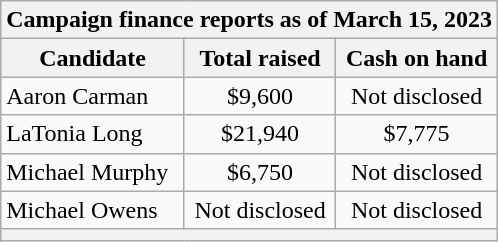<table class="wikitable sortable">
<tr>
<th colspan=4>Campaign finance reports as of March 15, 2023</th>
</tr>
<tr style="text-align:center;">
<th>Candidate</th>
<th>Total raised</th>
<th>Cash on hand</th>
</tr>
<tr>
<td>Aaron Carman</td>
<td align="center">$9,600</td>
<td align="center">Not disclosed</td>
</tr>
<tr>
<td>LaTonia Long</td>
<td align="center">$21,940</td>
<td align="center">$7,775</td>
</tr>
<tr>
<td>Michael Murphy</td>
<td align="center">$6,750</td>
<td align="center">Not disclosed</td>
</tr>
<tr>
<td>Michael Owens</td>
<td align="center">Not disclosed</td>
<td align="center">Not disclosed</td>
</tr>
<tr>
<th colspan="4"></th>
</tr>
</table>
